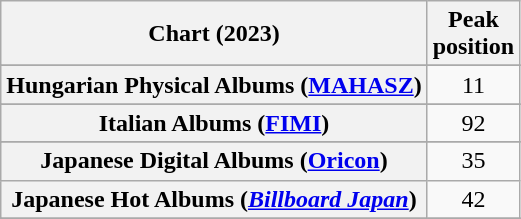<table class="wikitable sortable plainrowheaders" style="text-align:center;">
<tr>
<th scope="col">Chart (2023)</th>
<th scope="col">Peak<br>position</th>
</tr>
<tr>
</tr>
<tr>
</tr>
<tr>
</tr>
<tr>
</tr>
<tr>
</tr>
<tr>
<th scope="row">Hungarian Physical Albums (<a href='#'>MAHASZ</a>)</th>
<td>11</td>
</tr>
<tr>
</tr>
<tr>
<th scope="row">Italian Albums (<a href='#'>FIMI</a>)</th>
<td>92</td>
</tr>
<tr>
</tr>
<tr>
<th scope="row">Japanese Digital Albums (<a href='#'>Oricon</a>)</th>
<td>35</td>
</tr>
<tr>
<th scope="row">Japanese Hot Albums (<em><a href='#'>Billboard Japan</a></em>)</th>
<td>42</td>
</tr>
<tr>
</tr>
<tr>
</tr>
<tr>
</tr>
<tr>
</tr>
</table>
